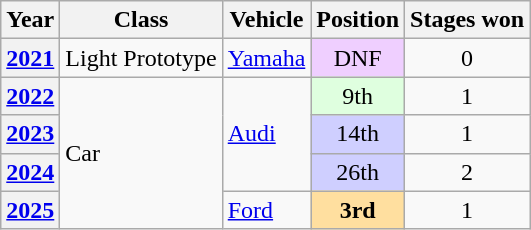<table class="wikitable">
<tr>
<th>Year</th>
<th>Class</th>
<th>Vehicle</th>
<th>Position</th>
<th>Stages won</th>
</tr>
<tr>
<th><a href='#'>2021</a></th>
<td>Light Prototype</td>
<td> <a href='#'>Yamaha</a></td>
<td align="center" style="background:#EFCFFF;">DNF</td>
<td align="center">0</td>
</tr>
<tr>
<th><a href='#'>2022</a></th>
<td rowspan="4">Car</td>
<td rowspan="3"> <a href='#'>Audi</a></td>
<td align="center" style="background:#DFFFDF;">9th</td>
<td align="center">1</td>
</tr>
<tr>
<th><a href='#'>2023</a></th>
<td align="center" style="background:#CFCFFF;">14th</td>
<td align="center">1</td>
</tr>
<tr>
<th><a href='#'>2024</a></th>
<td align="center" style="background:#CFCFFF;">26th</td>
<td align="center">2</td>
</tr>
<tr>
<th><a href='#'>2025</a></th>
<td> <a href='#'>Ford</a></td>
<td align="center" style="background:#FFDF9F;"><strong>3rd</strong></td>
<td align="center">1</td>
</tr>
</table>
